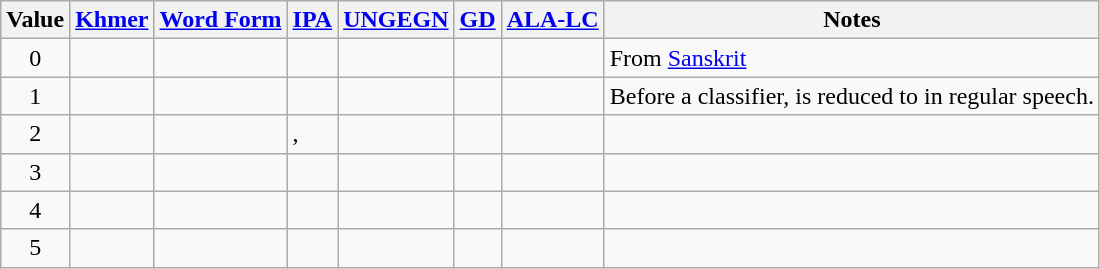<table class="wikitable">
<tr>
<th>Value</th>
<th><a href='#'>Khmer</a></th>
<th><a href='#'>Word Form</a></th>
<th><a href='#'>IPA</a></th>
<th><a href='#'>UNGEGN</a></th>
<th><a href='#'>GD</a></th>
<th><a href='#'>ALA-LC</a></th>
<th>Notes</th>
</tr>
<tr>
<td align=center>0</td>
<td></td>
<td></td>
<td></td>
<td></td>
<td></td>
<td></td>
<td>From <a href='#'>Sanskrit</a> </td>
</tr>
<tr>
<td align=center>1</td>
<td></td>
<td></td>
<td></td>
<td></td>
<td></td>
<td></td>
<td>Before a classifier,  is reduced to  in regular speech.</td>
</tr>
<tr>
<td align=center>2</td>
<td></td>
<td></td>
<td>, </td>
<td></td>
<td></td>
<td></td>
<td></td>
</tr>
<tr>
<td align=center>3</td>
<td></td>
<td></td>
<td></td>
<td></td>
<td></td>
<td></td>
<td></td>
</tr>
<tr>
<td align=center>4</td>
<td></td>
<td></td>
<td></td>
<td></td>
<td></td>
<td></td>
<td></td>
</tr>
<tr>
<td align=center>5</td>
<td></td>
<td></td>
<td></td>
<td></td>
<td></td>
<td></td>
<td></td>
</tr>
</table>
